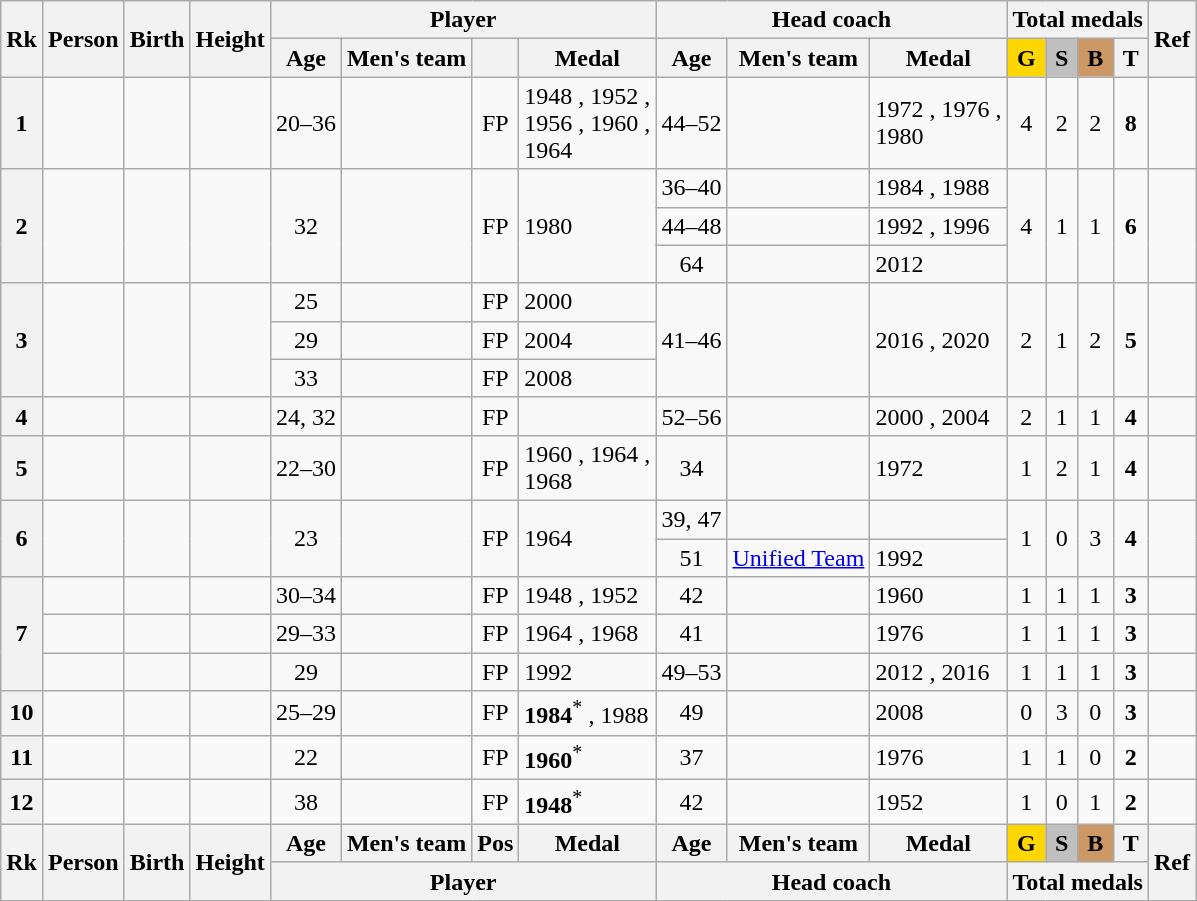<table class="wikitable sortable sticky-table-head sticky-table-col1" style="text-align: center; font-size: 100%; margin-left: 0em;">
<tr>
<th scope="col" rowspan="2">Rk</th>
<th scope="col" rowspan="2">Person</th>
<th scope="col" rowspan="2">Birth</th>
<th scope="col" rowspan="2">Height</th>
<th scope="colgroup" colspan="4">Player</th>
<th scope="colgroup" colspan="3">Head coach</th>
<th scope="colgroup" colspan="4">Total medals</th>
<th scope="col" rowspan="2" class="unsortable">Ref</th>
</tr>
<tr>
<th scope="col">Age</th>
<th scope="col">Men's team</th>
<th scope="col"></th>
<th scope="col">Medal</th>
<th scope="col">Age</th>
<th scope="col">Men's team</th>
<th scope="col">Medal</th>
<th scope="col" style="background-color: gold;">G</th>
<th scope="col" style="background-color: silver;">S</th>
<th scope="col" style="background-color: #cc9966;">B</th>
<th scope="col">T</th>
</tr>
<tr>
<th scope="row">1</th>
<td style="text-align: left;"></td>
<td></td>
<td></td>
<td>20–36</td>
<td style="text-align: left;"></td>
<td>FP</td>
<td style="text-align: left;">1948 , 1952 ,<br>1956 , 1960 ,<br>1964 </td>
<td>44–52</td>
<td style="text-align: left;"></td>
<td style="text-align: left;">1972 , 1976 ,<br>1980 </td>
<td>4</td>
<td>2</td>
<td>2</td>
<td><strong>8</strong></td>
<td><br></td>
</tr>
<tr>
<th scope="rowgroup" rowspan="3">2</th>
<td rowspan="3" style="text-align: left;"></td>
<td rowspan="3"></td>
<td rowspan="3"></td>
<td rowspan="3">32</td>
<td rowspan="3" style="text-align: left;"></td>
<td rowspan="3">FP</td>
<td rowspan="3" style="text-align: left;">1980 </td>
<td>36–40</td>
<td style="text-align: left;"></td>
<td style="text-align: left;">1984 , 1988 </td>
<td rowspan="3">4</td>
<td rowspan="3">1</td>
<td rowspan="3">1</td>
<td rowspan="3"><strong>6</strong></td>
<td rowspan="3"><br><br></td>
</tr>
<tr>
<td class="sticky-table-none">44–48</td>
<td style="text-align: left;"></td>
<td style="text-align: left;">1992 , 1996 </td>
</tr>
<tr>
<td class="sticky-table-none">64</td>
<td style="text-align: left;"></td>
<td style="text-align: left;">2012 </td>
</tr>
<tr>
<th scope="rowgroup" rowspan="3">3</th>
<td rowspan="3" style="text-align: left;"></td>
<td rowspan="3"></td>
<td rowspan="3"></td>
<td>25</td>
<td style="text-align: left;" data-sort-value="Yugoslavia, FR"></td>
<td>FP</td>
<td style="text-align: left;">2000 </td>
<td rowspan="3">41–46</td>
<td rowspan="3" style="text-align: left;"></td>
<td rowspan="3" style="text-align: left;">2016 , 2020 </td>
<td rowspan="3">2</td>
<td rowspan="3">1</td>
<td rowspan="3">2</td>
<td rowspan="3"><strong>5</strong></td>
<td rowspan="3"></td>
</tr>
<tr>
<td class="sticky-table-none">29</td>
<td style="text-align: left;"></td>
<td>FP</td>
<td style="text-align: left;">2004 </td>
</tr>
<tr>
<td class="sticky-table-none">33</td>
<td style="text-align: left;"></td>
<td>FP</td>
<td style="text-align: left;">2008 </td>
</tr>
<tr>
<th scope="row">4</th>
<td style="text-align: left;"></td>
<td></td>
<td></td>
<td>24, 32</td>
<td style="text-align: left;"></td>
<td>FP</td>
<td style="text-align: left;"></td>
<td>52–56</td>
<td style="text-align: left;"></td>
<td style="text-align: left;">2000 , 2004 </td>
<td>2</td>
<td>1</td>
<td>1</td>
<td><strong>4</strong></td>
<td><br></td>
</tr>
<tr>
<th scope="row">5</th>
<td style="text-align: left;"></td>
<td></td>
<td></td>
<td>22–30</td>
<td style="text-align: left;"></td>
<td>FP</td>
<td style="text-align: left;">1960 , 1964 ,<br>1968 </td>
<td>34</td>
<td style="text-align: left;"></td>
<td style="text-align: left;">1972 </td>
<td>1</td>
<td>2</td>
<td>1</td>
<td><strong>4</strong></td>
<td></td>
</tr>
<tr>
<th scope="rowgroup" rowspan="2">6</th>
<td rowspan="2" style="text-align: left;"></td>
<td rowspan="2"></td>
<td rowspan="2"></td>
<td rowspan="2">23</td>
<td rowspan="2" style="text-align: left;"></td>
<td rowspan="2">FP</td>
<td rowspan="2" style="text-align: left;">1964 </td>
<td>39, 47</td>
<td style="text-align: left;"></td>
<td style="text-align: left;"></td>
<td rowspan="2">1</td>
<td rowspan="2">0</td>
<td rowspan="2">3</td>
<td rowspan="2"><strong>4</strong></td>
<td rowspan="2"><br></td>
</tr>
<tr>
<td class="sticky-table-none">51</td>
<td style="text-align: left;"> <a href='#'>Unified Team</a></td>
<td style="text-align: left;">1992 </td>
</tr>
<tr>
<th scope="rowgroup" rowspan="3">7</th>
<td style="text-align: left;"></td>
<td></td>
<td></td>
<td>30–34</td>
<td style="text-align: left;"></td>
<td>FP</td>
<td style="text-align: left;">1948 , 1952 </td>
<td>42</td>
<td style="text-align: left;"></td>
<td style="text-align: left;">1960 </td>
<td>1</td>
<td>1</td>
<td>1</td>
<td><strong>3</strong></td>
<td><br></td>
</tr>
<tr>
<td class="sticky-table-none" style="text-align: left;"></td>
<td></td>
<td></td>
<td>29–33</td>
<td style="text-align: left;"></td>
<td>FP</td>
<td style="text-align: left;">1964 , 1968 </td>
<td>41</td>
<td style="text-align: left;"></td>
<td style="text-align: left;">1976 </td>
<td>1</td>
<td>1</td>
<td>1</td>
<td><strong>3</strong></td>
<td><br></td>
</tr>
<tr>
<td class="sticky-table-none" style="text-align: left;"></td>
<td></td>
<td></td>
<td>29</td>
<td style="text-align: left;"></td>
<td>FP</td>
<td style="text-align: left;">1992 </td>
<td>49–53</td>
<td style="text-align: left;"></td>
<td style="text-align: left;">2012 , 2016 </td>
<td>1</td>
<td>1</td>
<td>1</td>
<td><strong>3</strong></td>
<td><br></td>
</tr>
<tr>
<th scope="row">10</th>
<td style="text-align: left;"></td>
<td></td>
<td></td>
<td>25–29</td>
<td style="text-align: left;"></td>
<td>FP</td>
<td style="text-align: left;"><strong>1984</strong><sup>*</sup> , 1988 </td>
<td>49</td>
<td style="text-align: left;"></td>
<td style="text-align: left;">2008 </td>
<td>0</td>
<td>3</td>
<td>0</td>
<td><strong>3</strong></td>
<td><br></td>
</tr>
<tr>
<th scope="row">11</th>
<td style="text-align: left;"></td>
<td></td>
<td></td>
<td>22</td>
<td style="text-align: left;"></td>
<td>FP</td>
<td style="text-align: left;"><strong>1960</strong><sup>*</sup> </td>
<td>37</td>
<td style="text-align: left;"></td>
<td style="text-align: left;">1976 </td>
<td>1</td>
<td>1</td>
<td>0</td>
<td><strong>2</strong></td>
<td><br></td>
</tr>
<tr>
<th scope="row">12</th>
<td style="text-align: left;"></td>
<td></td>
<td></td>
<td>38</td>
<td style="text-align: left;"></td>
<td>FP</td>
<td style="text-align: left;"><strong>1948</strong><sup>*</sup> </td>
<td>42</td>
<td style="text-align: left;"></td>
<td style="text-align: left;">1952 </td>
<td>1</td>
<td>0</td>
<td>1</td>
<td><strong>2</strong></td>
<td><br></td>
</tr>
<tr class="sortbottom">
<th rowspan="2">Rk</th>
<th rowspan="2">Person</th>
<th rowspan="2">Birth</th>
<th rowspan="2">Height</th>
<th>Age</th>
<th>Men's team</th>
<th>Pos</th>
<th>Medal</th>
<th>Age</th>
<th>Men's team</th>
<th>Medal</th>
<th style="background-color: gold;">G</th>
<th style="background-color: silver;">S</th>
<th style="background-color: #cc9966;">B</th>
<th>T</th>
<th rowspan="2">Ref</th>
</tr>
<tr class="sortbottom">
<th colspan="4">Player</th>
<th colspan="3">Head coach</th>
<th colspan="4">Total medals</th>
</tr>
</table>
